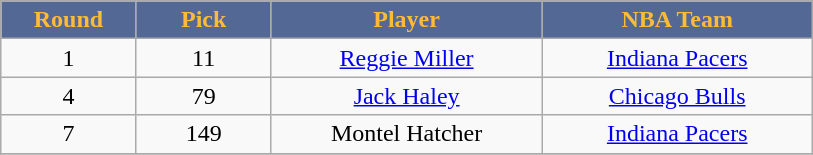<table class="wikitable sortable sortable">
<tr>
<th style="background:#536895; color:#FEBB36" width="10%">Round</th>
<th style="background:#536895; color:#FEBB36" width="10%">Pick</th>
<th style="background:#536895; color:#FEBB36" width="20%">Player</th>
<th style="background:#536895; color:#FEBB36" width="20%">NBA Team</th>
</tr>
<tr style="text-align: center">
<td>1</td>
<td>11</td>
<td><a href='#'>Reggie Miller</a></td>
<td><a href='#'>Indiana Pacers</a></td>
</tr>
<tr style="text-align: center">
<td>4</td>
<td>79</td>
<td><a href='#'>Jack Haley</a></td>
<td><a href='#'>Chicago Bulls</a></td>
</tr>
<tr style="text-align: center">
<td>7</td>
<td>149</td>
<td>Montel Hatcher</td>
<td><a href='#'>Indiana Pacers</a></td>
</tr>
<tr style="text-align: center">
</tr>
</table>
